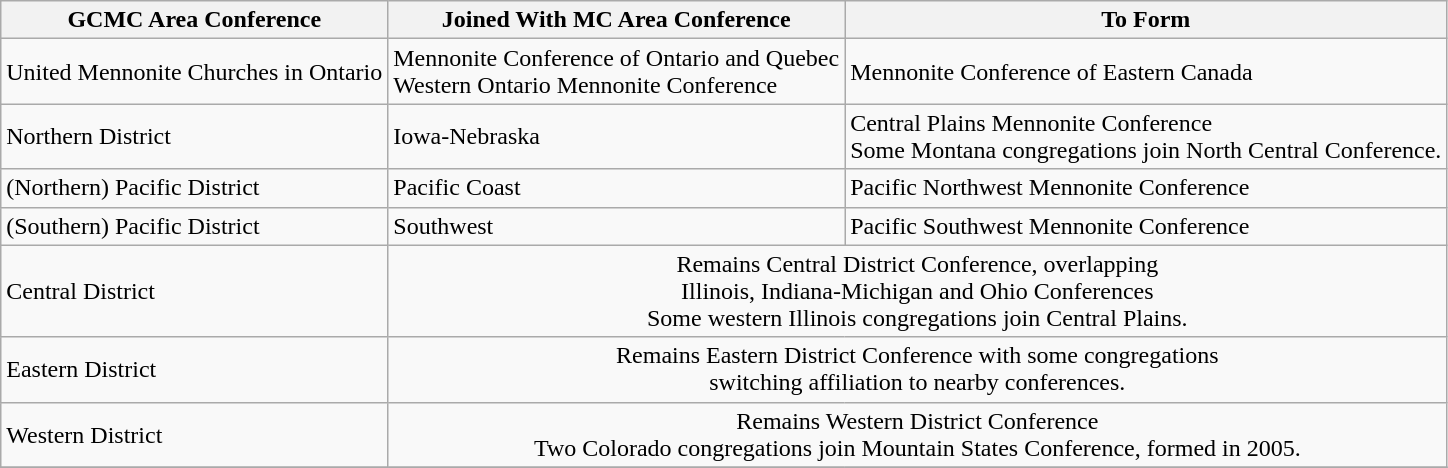<table class=wikitable>
<tr>
<th>GCMC Area Conference</th>
<th>Joined With MC Area Conference</th>
<th>To Form</th>
</tr>
<tr>
<td>United Mennonite Churches in Ontario</td>
<td>Mennonite Conference of Ontario and Quebec<br>Western Ontario Mennonite Conference</td>
<td>Mennonite Conference of Eastern Canada</td>
</tr>
<tr>
<td>Northern District</td>
<td>Iowa-Nebraska</td>
<td>Central Plains Mennonite Conference<br>Some Montana congregations join North Central Conference.</td>
</tr>
<tr>
<td>(Northern) Pacific District</td>
<td>Pacific Coast</td>
<td>Pacific Northwest Mennonite Conference</td>
</tr>
<tr>
<td>(Southern) Pacific District</td>
<td>Southwest</td>
<td>Pacific Southwest Mennonite Conference</td>
</tr>
<tr>
<td>Central District</td>
<td colspan=2 align=center>Remains Central District Conference, overlapping<br>Illinois, Indiana-Michigan and Ohio Conferences<br>Some western Illinois congregations join Central Plains.</td>
</tr>
<tr>
<td>Eastern District</td>
<td colspan=2 align=center>Remains Eastern District Conference with some congregations<br>switching affiliation to nearby conferences.</td>
</tr>
<tr>
<td>Western District</td>
<td colspan=2 align=center>Remains Western District Conference<br>Two Colorado congregations join Mountain States Conference, formed in 2005.</td>
</tr>
<tr>
</tr>
</table>
